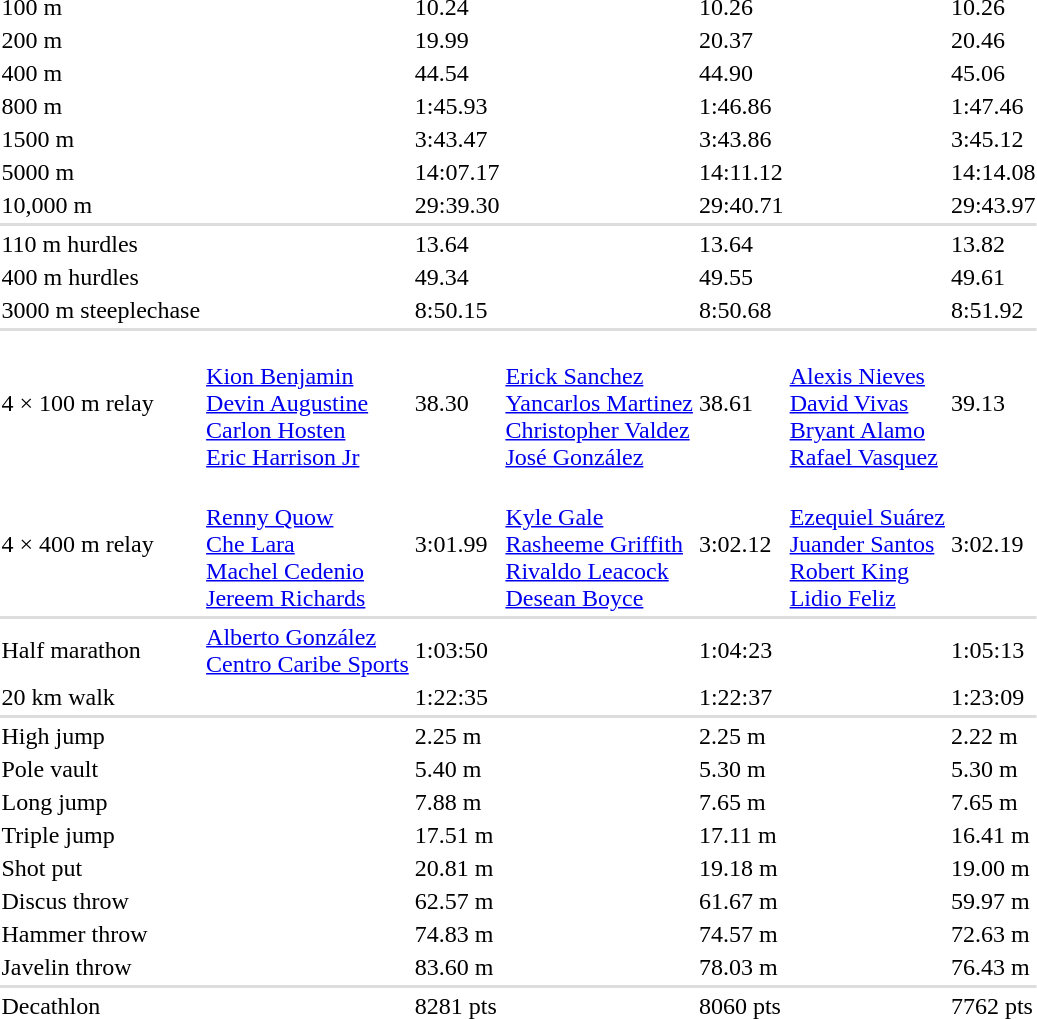<table>
<tr>
<td>100 m</td>
<td></td>
<td>10.24</td>
<td></td>
<td>10.26</td>
<td></td>
<td>10.26</td>
</tr>
<tr>
<td>200 m</td>
<td></td>
<td>19.99</td>
<td></td>
<td>20.37</td>
<td></td>
<td>20.46</td>
</tr>
<tr>
<td>400 m</td>
<td></td>
<td>44.54</td>
<td></td>
<td>44.90</td>
<td></td>
<td>45.06</td>
</tr>
<tr>
<td>800 m</td>
<td></td>
<td>1:45.93 </td>
<td></td>
<td>1:46.86</td>
<td></td>
<td>1:47.46</td>
</tr>
<tr>
<td>1500 m</td>
<td></td>
<td>3:43.47</td>
<td></td>
<td>3:43.86</td>
<td></td>
<td>3:45.12</td>
</tr>
<tr>
<td>5000 m</td>
<td></td>
<td>14:07.17</td>
<td></td>
<td>14:11.12</td>
<td></td>
<td>14:14.08</td>
</tr>
<tr>
<td>10,000 m</td>
<td></td>
<td>29:39.30</td>
<td></td>
<td>29:40.71</td>
<td></td>
<td>29:43.97</td>
</tr>
<tr bgcolor=#dddddd>
<td colspan=7></td>
</tr>
<tr>
<td>110 m hurdles</td>
<td></td>
<td>13.64</td>
<td></td>
<td>13.64</td>
<td></td>
<td>13.82</td>
</tr>
<tr>
<td>400 m hurdles</td>
<td></td>
<td>49.34</td>
<td></td>
<td>49.55</td>
<td></td>
<td>49.61</td>
</tr>
<tr>
<td>3000 m steeplechase</td>
<td></td>
<td>8:50.15</td>
<td></td>
<td>8:50.68</td>
<td></td>
<td>8:51.92</td>
</tr>
<tr bgcolor=#dddddd>
<td colspan=7></td>
</tr>
<tr>
<td>4 × 100 m relay</td>
<td><br><a href='#'>Kion Benjamin</a><br><a href='#'>Devin Augustine</a><br><a href='#'>Carlon Hosten</a><br><a href='#'>Eric Harrison Jr</a></td>
<td>38.30</td>
<td><br><a href='#'>Erick Sanchez</a><br><a href='#'>Yancarlos Martinez</a><br><a href='#'>Christopher Valdez</a><br><a href='#'>José González</a></td>
<td>38.61</td>
<td><br><a href='#'>Alexis Nieves</a><br><a href='#'>David Vivas</a><br><a href='#'>Bryant Alamo</a><br><a href='#'>Rafael Vasquez</a></td>
<td>39.13</td>
</tr>
<tr>
<td>4 × 400 m relay</td>
<td><br><a href='#'>Renny Quow</a><br><a href='#'>Che Lara</a><br><a href='#'>Machel Cedenio</a><br><a href='#'>Jereem Richards</a></td>
<td>3:01.99</td>
<td><br><a href='#'>Kyle Gale</a><br><a href='#'>Rasheeme Griffith</a><br><a href='#'>Rivaldo Leacock</a><br><a href='#'>Desean Boyce</a></td>
<td>3:02.12</td>
<td><br><a href='#'>Ezequiel Suárez</a><br><a href='#'>Juander Santos</a><br><a href='#'>Robert King</a><br><a href='#'>Lidio Feliz</a></td>
<td>3:02.19</td>
</tr>
<tr bgcolor=#dddddd>
<td colspan=7></td>
</tr>
<tr>
<td>Half marathon</td>
<td><a href='#'>Alberto González</a><br><a href='#'>Centro Caribe Sports</a></td>
<td>1:03:50 </td>
<td></td>
<td>1:04:23</td>
<td></td>
<td>1:05:13</td>
</tr>
<tr>
<td>20 km walk</td>
<td></td>
<td>1:22:35</td>
<td></td>
<td>1:22:37</td>
<td></td>
<td>1:23:09</td>
</tr>
<tr bgcolor=#dddddd>
<td colspan=7></td>
</tr>
<tr>
<td>High jump</td>
<td></td>
<td>2.25 m</td>
<td></td>
<td>2.25 m</td>
<td></td>
<td>2.22 m</td>
</tr>
<tr>
<td>Pole vault</td>
<td></td>
<td>5.40 m</td>
<td></td>
<td>5.30 m</td>
<td></td>
<td>5.30 m</td>
</tr>
<tr>
<td>Long jump</td>
<td></td>
<td>7.88 m</td>
<td></td>
<td>7.65 m</td>
<td></td>
<td>7.65 m</td>
</tr>
<tr>
<td>Triple jump</td>
<td></td>
<td>17.51 m </td>
<td></td>
<td>17.11 m</td>
<td></td>
<td>16.41 m</td>
</tr>
<tr>
<td>Shot put</td>
<td></td>
<td>20.81 m</td>
<td></td>
<td>19.18 m</td>
<td></td>
<td>19.00 m</td>
</tr>
<tr>
<td>Discus throw</td>
<td></td>
<td>62.57 m</td>
<td></td>
<td>61.67 m</td>
<td></td>
<td>59.97 m</td>
</tr>
<tr>
<td>Hammer throw</td>
<td></td>
<td>74.83 m</td>
<td></td>
<td>74.57 m</td>
<td></td>
<td>72.63 m</td>
</tr>
<tr>
<td>Javelin throw</td>
<td></td>
<td>83.60 m</td>
<td></td>
<td>78.03 m</td>
<td></td>
<td>76.43 m</td>
</tr>
<tr bgcolor=#dddddd>
<td colspan=7></td>
</tr>
<tr>
<td rowspan=2>Decathlon</td>
<td rowspan=2></td>
<td rowspan=2>8281 pts </td>
<td rowspan=2></td>
<td rowspan=2>8060 pts</td>
<td></td>
<td rowspan=2>7762 pts</td>
</tr>
<tr>
<td></td>
</tr>
</table>
